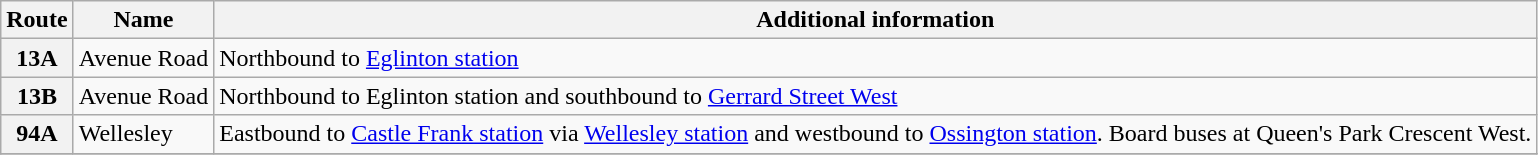<table class="wikitable">
<tr>
<th>Route</th>
<th>Name</th>
<th>Additional information</th>
</tr>
<tr>
<th>13A</th>
<td>Avenue Road</td>
<td>Northbound to <a href='#'>Eglinton station</a></td>
</tr>
<tr>
<th>13B</th>
<td>Avenue Road</td>
<td>Northbound to Eglinton station and southbound to <a href='#'>Gerrard Street West</a></td>
</tr>
<tr>
<th>94A</th>
<td>Wellesley</td>
<td>Eastbound to <a href='#'>Castle Frank station</a> via <a href='#'>Wellesley station</a> and westbound to <a href='#'>Ossington station</a>. Board buses at Queen's Park Crescent West.</td>
</tr>
<tr>
</tr>
</table>
